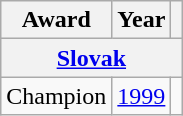<table class="wikitable">
<tr>
<th>Award</th>
<th>Year</th>
<th></th>
</tr>
<tr>
<th colspan="3"><a href='#'>Slovak</a></th>
</tr>
<tr>
<td>Champion</td>
<td><a href='#'>1999</a></td>
<td></td>
</tr>
</table>
